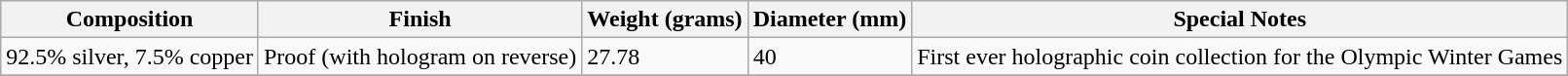<table class="wikitable">
<tr>
<th>Composition</th>
<th>Finish</th>
<th>Weight (grams)</th>
<th>Diameter (mm)</th>
<th>Special Notes</th>
</tr>
<tr>
<td>92.5% silver, 7.5% copper</td>
<td>Proof (with hologram on reverse)</td>
<td>27.78</td>
<td>40</td>
<td>First ever holographic coin collection for the Olympic Winter Games</td>
</tr>
<tr>
</tr>
</table>
